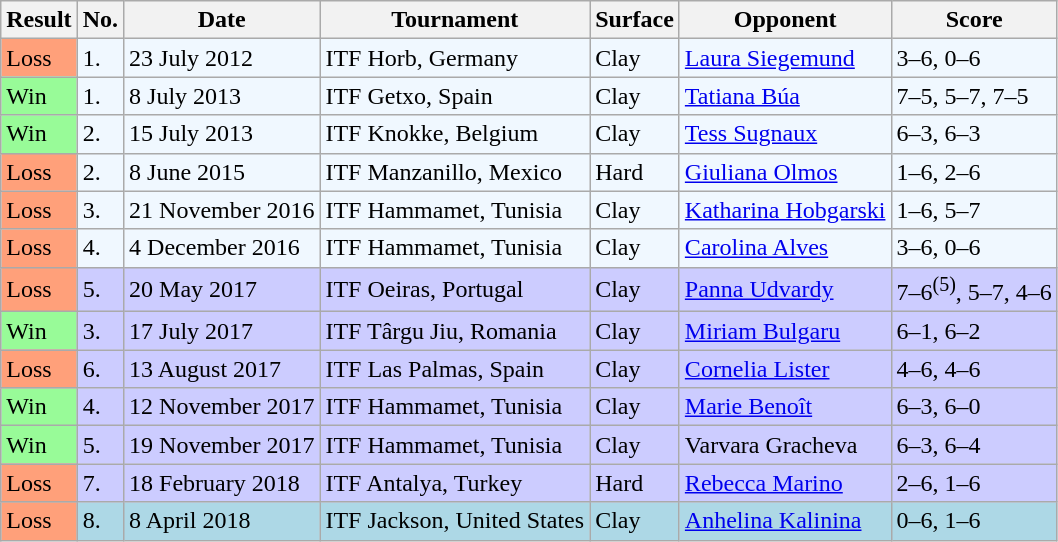<table class="sortable wikitable">
<tr>
<th>Result</th>
<th>No.</th>
<th>Date</th>
<th>Tournament</th>
<th>Surface</th>
<th>Opponent</th>
<th class="unsortable">Score</th>
</tr>
<tr style="background:#f0f8ff;">
<td style="background:#ffa07a;">Loss</td>
<td>1.</td>
<td>23 July 2012</td>
<td>ITF Horb, Germany</td>
<td>Clay</td>
<td> <a href='#'>Laura Siegemund</a></td>
<td>3–6, 0–6</td>
</tr>
<tr style="background:#f0f8ff;">
<td style="background:#98fb98;">Win</td>
<td>1.</td>
<td>8 July 2013</td>
<td>ITF Getxo, Spain</td>
<td>Clay</td>
<td> <a href='#'>Tatiana Búa</a></td>
<td>7–5, 5–7, 7–5</td>
</tr>
<tr style="background:#f0f8ff;">
<td style="background:#98fb98;">Win</td>
<td>2.</td>
<td>15 July 2013</td>
<td>ITF Knokke, Belgium</td>
<td>Clay</td>
<td> <a href='#'>Tess Sugnaux</a></td>
<td>6–3, 6–3</td>
</tr>
<tr style="background:#f0f8ff;">
<td style="background:#ffa07a;">Loss</td>
<td>2.</td>
<td>8 June 2015</td>
<td>ITF Manzanillo, Mexico</td>
<td>Hard</td>
<td> <a href='#'>Giuliana Olmos</a></td>
<td>1–6, 2–6</td>
</tr>
<tr style="background:#f0f8ff;">
<td style="background:#ffa07a;">Loss</td>
<td>3.</td>
<td>21 November 2016</td>
<td>ITF Hammamet, Tunisia</td>
<td>Clay</td>
<td> <a href='#'>Katharina Hobgarski</a></td>
<td>1–6, 5–7</td>
</tr>
<tr style="background:#f0f8ff;">
<td style="background:#ffa07a;">Loss</td>
<td>4.</td>
<td>4 December 2016</td>
<td>ITF Hammamet, Tunisia</td>
<td>Clay</td>
<td> <a href='#'>Carolina Alves</a></td>
<td>3–6, 0–6</td>
</tr>
<tr style="background:#ccccff;">
<td style="background:#ffa07a;">Loss</td>
<td>5.</td>
<td>20 May 2017</td>
<td>ITF Oeiras, Portugal</td>
<td>Clay</td>
<td> <a href='#'>Panna Udvardy</a></td>
<td>7–6<sup>(5)</sup>, 5–7, 4–6</td>
</tr>
<tr style="background:#ccccff;">
<td style="background:#98fb98;">Win</td>
<td>3.</td>
<td>17 July 2017</td>
<td>ITF Târgu Jiu, Romania</td>
<td>Clay</td>
<td> <a href='#'>Miriam Bulgaru</a></td>
<td>6–1, 6–2</td>
</tr>
<tr style="background:#ccccff;">
<td style="background:#ffa07a;">Loss</td>
<td>6.</td>
<td>13 August 2017</td>
<td>ITF Las Palmas, Spain</td>
<td>Clay</td>
<td> <a href='#'>Cornelia Lister</a></td>
<td>4–6, 4–6</td>
</tr>
<tr style="background:#ccccff;">
<td style="background:#98fb98;">Win</td>
<td>4.</td>
<td>12 November 2017</td>
<td>ITF Hammamet, Tunisia</td>
<td>Clay</td>
<td> <a href='#'>Marie Benoît</a></td>
<td>6–3, 6–0</td>
</tr>
<tr style="background:#ccccff;">
<td style="background:#98fb98;">Win</td>
<td>5.</td>
<td>19 November 2017</td>
<td>ITF Hammamet, Tunisia</td>
<td>Clay</td>
<td> Varvara Gracheva</td>
<td>6–3, 6–4</td>
</tr>
<tr style="background:#ccccff;">
<td style="background:#ffa07a;">Loss</td>
<td>7.</td>
<td>18 February 2018</td>
<td>ITF Antalya, Turkey</td>
<td>Hard</td>
<td> <a href='#'>Rebecca Marino</a></td>
<td>2–6, 1–6</td>
</tr>
<tr style="background:lightblue;">
<td style="background:#ffa07a;">Loss</td>
<td>8.</td>
<td>8 April 2018</td>
<td>ITF Jackson, United States</td>
<td>Clay</td>
<td> <a href='#'>Anhelina Kalinina</a></td>
<td>0–6, 1–6</td>
</tr>
</table>
